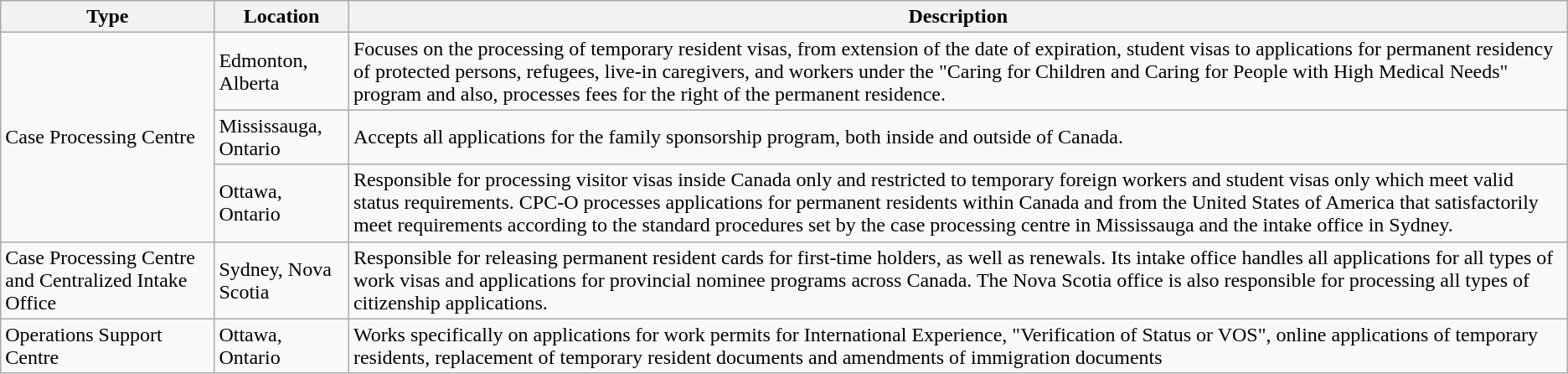<table class="wikitable">
<tr>
<th>Type</th>
<th>Location</th>
<th>Description</th>
</tr>
<tr>
<td rowspan="3">Case Processing Centre</td>
<td>Edmonton, Alberta</td>
<td>Focuses on the processing of temporary resident visas, from extension of the date of expiration, student visas to applications for permanent residency of protected persons, refugees, live-in caregivers, and workers under the "Caring for Children and Caring for People with High Medical Needs" program and also, processes fees for the right of the permanent residence.</td>
</tr>
<tr>
<td>Mississauga, Ontario</td>
<td>Accepts all applications for the family sponsorship program, both inside and outside of Canada.</td>
</tr>
<tr>
<td>Ottawa, Ontario</td>
<td>Responsible for processing visitor visas inside Canada only and restricted to temporary foreign workers and student visas only which meet valid status requirements. CPC-O processes applications for permanent residents within Canada and from the United States of America that satisfactorily meet requirements according to the standard procedures set by the case processing centre in Mississauga and the intake office in Sydney.</td>
</tr>
<tr>
<td>Case Processing Centre and Centralized Intake Office</td>
<td>Sydney, Nova Scotia</td>
<td>Responsible for releasing permanent resident cards for first-time holders, as well as renewals. Its intake office handles all applications for all types of work visas and applications for provincial nominee programs across Canada. The Nova Scotia office is also responsible for processing all types of citizenship applications.</td>
</tr>
<tr>
<td>Operations Support Centre</td>
<td>Ottawa, Ontario</td>
<td>Works specifically on applications for work permits for International Experience, "Verification of Status or VOS", online applications of temporary residents, replacement of temporary resident documents and amendments of immigration documents</td>
</tr>
</table>
